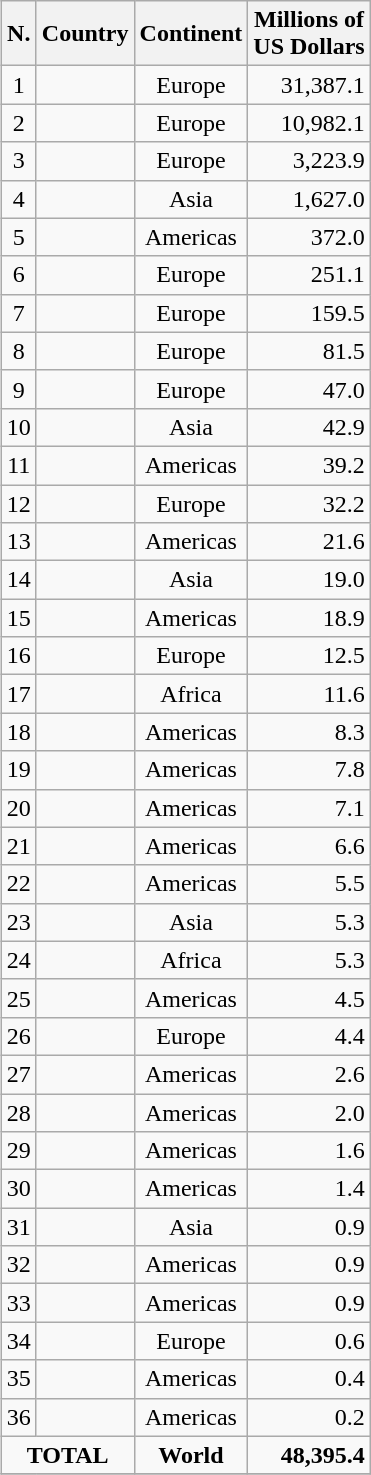<table class="wikitable sortable floatright" style="margin: 15px 0px 15px 15px;">
<tr class="hintergrundfarbe5">
<th>N.</th>
<th>Country</th>
<th>Continent</th>
<th>Millions of<br>US Dollars</th>
</tr>
<tr>
<td align="center">1</td>
<td align="left"></td>
<td align="center">Europe</td>
<td align="right">31,387.1</td>
</tr>
<tr>
<td align="center">2</td>
<td align="left"></td>
<td align="center">Europe</td>
<td align="right">10,982.1</td>
</tr>
<tr>
<td align="center">3</td>
<td align="left"></td>
<td align="center">Europe</td>
<td align="right">3,223.9</td>
</tr>
<tr>
<td align="center">4</td>
<td align="left"></td>
<td align="center">Asia</td>
<td align="right">1,627.0</td>
</tr>
<tr>
<td align="center">5</td>
<td align="left"></td>
<td align="center">Americas</td>
<td align="right">372.0</td>
</tr>
<tr>
<td align="center">6</td>
<td align="left"></td>
<td align="center">Europe</td>
<td align="right">251.1</td>
</tr>
<tr>
<td align="center">7</td>
<td align="left"></td>
<td align="center">Europe</td>
<td align="right">159.5</td>
</tr>
<tr>
<td align="center">8</td>
<td align="left"></td>
<td align="center">Europe</td>
<td align="right">81.5</td>
</tr>
<tr>
<td align="center">9</td>
<td align="left"></td>
<td align="center">Europe</td>
<td align="right">47.0</td>
</tr>
<tr>
<td align="center">10</td>
<td align="left"></td>
<td align="center">Asia</td>
<td align="right">42.9</td>
</tr>
<tr>
<td align="center">11</td>
<td align="left"></td>
<td align="center">Americas</td>
<td align="right">39.2</td>
</tr>
<tr>
<td align="center">12</td>
<td align="left"></td>
<td align="center">Europe</td>
<td align="right">32.2</td>
</tr>
<tr>
<td align="center">13</td>
<td align="left"></td>
<td align="center">Americas</td>
<td align="right">21.6</td>
</tr>
<tr>
<td align="center">14</td>
<td align="left"></td>
<td align="center">Asia</td>
<td align="right">19.0</td>
</tr>
<tr>
<td align="center">15</td>
<td align="left"></td>
<td align="center">Americas</td>
<td align="right">18.9</td>
</tr>
<tr>
<td align="center">16</td>
<td align="left"></td>
<td align="center">Europe</td>
<td align="right">12.5</td>
</tr>
<tr>
<td align="center">17</td>
<td align="left"></td>
<td align="center">Africa</td>
<td align="right">11.6</td>
</tr>
<tr>
<td align="center">18</td>
<td align="left"></td>
<td align="center">Americas</td>
<td align="right">8.3</td>
</tr>
<tr>
<td align="center">19</td>
<td align="left"></td>
<td align="center">Americas</td>
<td align="right">7.8</td>
</tr>
<tr>
<td align="center">20</td>
<td align="left"></td>
<td align="center">Americas</td>
<td align="right">7.1</td>
</tr>
<tr>
<td align="center">21</td>
<td align="left"></td>
<td align="center">Americas</td>
<td align="right">6.6</td>
</tr>
<tr>
<td align="center">22</td>
<td align="left"></td>
<td align="center">Americas</td>
<td align="right">5.5</td>
</tr>
<tr>
<td align="center">23</td>
<td align="left"></td>
<td align="center">Asia</td>
<td align="right">5.3</td>
</tr>
<tr>
<td align="center">24</td>
<td align="left"></td>
<td align="center">Africa</td>
<td align="right">5.3</td>
</tr>
<tr>
<td align="center">25</td>
<td align="left"></td>
<td align="center">Americas</td>
<td align="right">4.5</td>
</tr>
<tr>
<td align="center">26</td>
<td align="left"></td>
<td align="center">Europe</td>
<td align="right">4.4</td>
</tr>
<tr>
<td align="center">27</td>
<td align="left"></td>
<td align="center">Americas</td>
<td align="right">2.6</td>
</tr>
<tr>
<td align="center">28</td>
<td align="left"></td>
<td align="center">Americas</td>
<td align="right">2.0</td>
</tr>
<tr>
<td align="center">29</td>
<td align="left"></td>
<td align="center">Americas</td>
<td align="right">1.6</td>
</tr>
<tr>
<td align="center">30</td>
<td align="left"></td>
<td align="center">Americas</td>
<td align="right">1.4</td>
</tr>
<tr>
<td align="center">31</td>
<td align="left"></td>
<td align="center">Asia</td>
<td align="right">0.9</td>
</tr>
<tr>
<td align="center">32</td>
<td align="left"></td>
<td align="center">Americas</td>
<td align="right">0.9</td>
</tr>
<tr>
<td align="center">33</td>
<td align="left"></td>
<td align="center">Americas</td>
<td align="right">0.9</td>
</tr>
<tr>
<td align="center">34</td>
<td align="left"></td>
<td align="center">Europe</td>
<td align="right">0.6</td>
</tr>
<tr>
<td align="center">35</td>
<td align="left"></td>
<td align="center">Americas</td>
<td align="right">0.4</td>
</tr>
<tr>
<td align="center">36</td>
<td align="left"></td>
<td align="center">Americas</td>
<td align="right">0.2</td>
</tr>
<tr>
<td align="center" colspan="2"><strong>TOTAL</strong></td>
<td align="center"><strong>World</strong></td>
<td style="text-align:right;" colspan="3"><strong>48,395.4</strong></td>
</tr>
<tr>
</tr>
</table>
